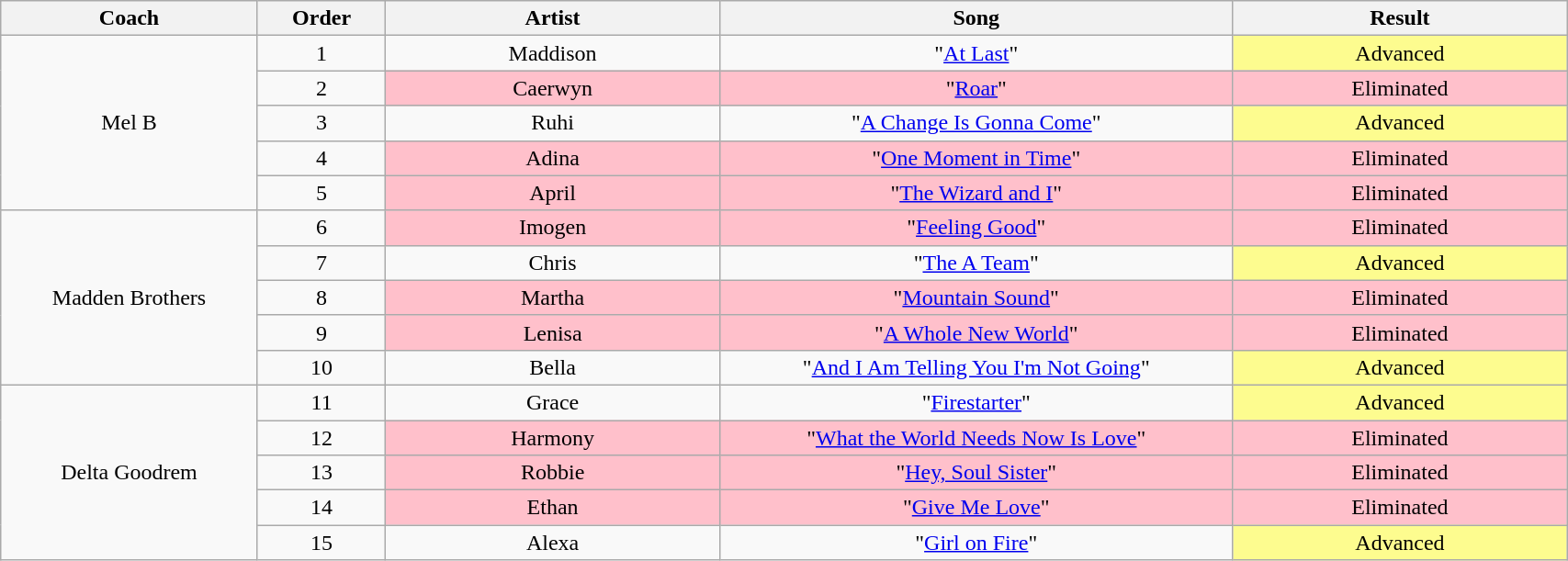<table class="wikitable" style="text-align: center; width:90%">
<tr>
<th style="width:10%">Coach</th>
<th style="width:05%">Order</th>
<th style="width:13%">Artist</th>
<th style="width:20%">Song</th>
<th style="width:13%">Result</th>
</tr>
<tr>
<td rowspan="5">Mel B</td>
<td>1</td>
<td>Maddison</td>
<td>"<a href='#'>At Last</a>"</td>
<td style="background:#fdfc8f">Advanced</td>
</tr>
<tr>
<td>2</td>
<td style="background:pink">Caerwyn</td>
<td style="background:pink">"<a href='#'>Roar</a>"</td>
<td style="background:pink">Eliminated</td>
</tr>
<tr>
<td>3</td>
<td>Ruhi</td>
<td>"<a href='#'>A Change Is Gonna Come</a>"</td>
<td style="background:#fdfc8f">Advanced</td>
</tr>
<tr>
<td>4</td>
<td style="background:pink">Adina</td>
<td style="background:pink">"<a href='#'>One Moment in Time</a>"</td>
<td style="background:pink">Eliminated</td>
</tr>
<tr>
<td>5</td>
<td style="background:pink">April</td>
<td style="background:pink">"<a href='#'>The Wizard and I</a>"</td>
<td style="background:pink">Eliminated</td>
</tr>
<tr>
<td rowspan="5">Madden Brothers</td>
<td>6</td>
<td style="background:pink">Imogen</td>
<td style="background:pink">"<a href='#'>Feeling Good</a>"</td>
<td style="background:pink">Eliminated</td>
</tr>
<tr>
<td>7</td>
<td>Chris</td>
<td>"<a href='#'>The A Team</a>"</td>
<td style="background:#fdfc8f">Advanced</td>
</tr>
<tr>
<td>8</td>
<td style="background:pink">Martha</td>
<td style="background:pink">"<a href='#'>Mountain Sound</a>"</td>
<td style="background:pink">Eliminated</td>
</tr>
<tr>
<td>9</td>
<td style="background:pink">Lenisa</td>
<td style="background:pink">"<a href='#'>A Whole New World</a>"</td>
<td style="background:pink">Eliminated</td>
</tr>
<tr>
<td>10</td>
<td>Bella</td>
<td>"<a href='#'>And I Am Telling You I'm Not Going</a>"</td>
<td style="background:#fdfc8f">Advanced</td>
</tr>
<tr>
<td rowspan="5">Delta Goodrem</td>
<td>11</td>
<td>Grace</td>
<td>"<a href='#'>Firestarter</a>"</td>
<td style="background:#fdfc8f">Advanced</td>
</tr>
<tr>
<td>12</td>
<td style="background:pink">Harmony</td>
<td style="background:pink">"<a href='#'>What the World Needs Now Is Love</a>"</td>
<td style="background:pink">Eliminated</td>
</tr>
<tr>
<td>13</td>
<td style="background:pink">Robbie</td>
<td style="background:pink">"<a href='#'>Hey, Soul Sister</a>"</td>
<td style="background:pink">Eliminated</td>
</tr>
<tr>
<td>14</td>
<td style="background:pink">Ethan</td>
<td style="background:pink">"<a href='#'>Give Me Love</a>"</td>
<td style="background:pink">Eliminated</td>
</tr>
<tr>
<td>15</td>
<td>Alexa</td>
<td>"<a href='#'>Girl on Fire</a>"</td>
<td style="background:#fdfc8f">Advanced</td>
</tr>
</table>
